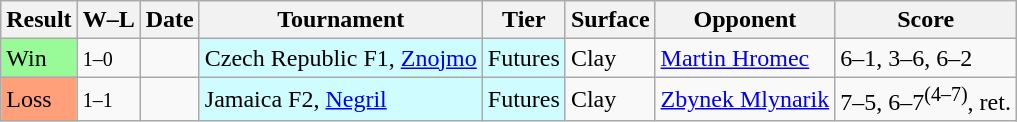<table class="sortable wikitable">
<tr>
<th>Result</th>
<th class="unsortable">W–L</th>
<th>Date</th>
<th>Tournament</th>
<th>Tier</th>
<th>Surface</th>
<th>Opponent</th>
<th class="unsortable">Score</th>
</tr>
<tr>
<td bgcolor=98FB98>Win</td>
<td><small>1–0</small></td>
<td></td>
<td style="background:#cffcff;">Czech Republic F1, <a href='#'>Znojmo</a></td>
<td style="background:#cffcff;">Futures</td>
<td>Clay</td>
<td> <a href='#'>Martin Hromec</a></td>
<td>6–1, 3–6, 6–2</td>
</tr>
<tr>
<td bgcolor=FFA07A>Loss</td>
<td><small>1–1</small></td>
<td></td>
<td style="background:#cffcff;">Jamaica F2, <a href='#'>Negril</a></td>
<td style="background:#cffcff;">Futures</td>
<td>Clay</td>
<td> <a href='#'>Zbynek Mlynarik</a></td>
<td>7–5, 6–7<sup>(4–7)</sup>, ret.</td>
</tr>
</table>
